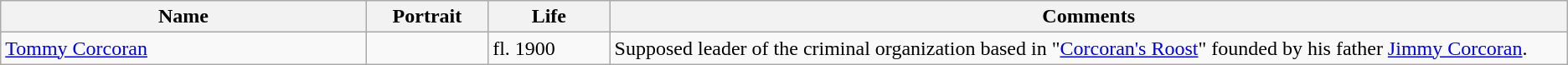<table class=wikitable>
<tr>
<th width="21%">Name</th>
<th width="7%">Portrait</th>
<th width="7%">Life</th>
<th width="55%">Comments</th>
</tr>
<tr>
<td><a href='#'>Tommy Corcoran</a></td>
<td></td>
<td>fl. 1900</td>
<td>Supposed leader of the criminal organization based in "<a href='#'>Corcoran's Roost</a>" founded by his father <a href='#'>Jimmy Corcoran</a>.</td>
</tr>
</table>
